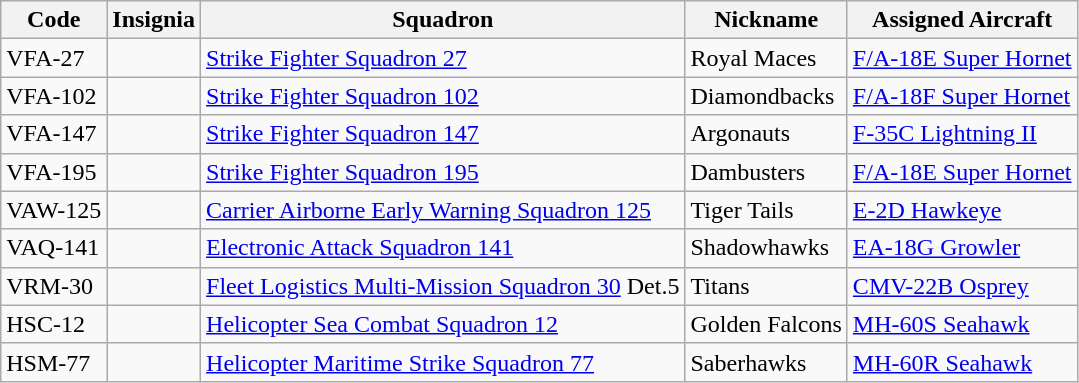<table class="wikitable sortable">
<tr>
<th>Code</th>
<th>Insignia</th>
<th>Squadron</th>
<th>Nickname</th>
<th>Assigned Aircraft</th>
</tr>
<tr>
<td>VFA-27</td>
<td></td>
<td><a href='#'>Strike Fighter Squadron 27</a></td>
<td>Royal Maces</td>
<td><a href='#'>F/A-18E Super Hornet</a></td>
</tr>
<tr>
<td>VFA-102</td>
<td></td>
<td><a href='#'>Strike Fighter Squadron 102</a></td>
<td>Diamondbacks</td>
<td><a href='#'>F/A-18F Super Hornet</a></td>
</tr>
<tr>
<td>VFA-147</td>
<td></td>
<td><a href='#'>Strike Fighter Squadron 147</a></td>
<td>Argonauts</td>
<td><a href='#'>F-35C Lightning II</a></td>
</tr>
<tr>
<td>VFA-195</td>
<td></td>
<td><a href='#'>Strike Fighter Squadron 195</a></td>
<td>Dambusters</td>
<td><a href='#'>F/A-18E Super Hornet</a></td>
</tr>
<tr>
<td>VAW-125</td>
<td></td>
<td><a href='#'>Carrier Airborne Early Warning Squadron 125</a></td>
<td>Tiger Tails</td>
<td><a href='#'>E-2D Hawkeye</a></td>
</tr>
<tr>
<td>VAQ-141</td>
<td></td>
<td><a href='#'>Electronic Attack Squadron 141</a></td>
<td>Shadowhawks</td>
<td><a href='#'>EA-18G Growler</a></td>
</tr>
<tr>
<td>VRM-30</td>
<td></td>
<td><a href='#'>Fleet Logistics Multi-Mission Squadron 30</a> Det.5</td>
<td>Titans</td>
<td><a href='#'>CMV-22B Osprey</a></td>
</tr>
<tr>
<td>HSC-12</td>
<td></td>
<td><a href='#'>Helicopter Sea Combat Squadron 12</a></td>
<td>Golden Falcons</td>
<td><a href='#'>MH-60S Seahawk</a></td>
</tr>
<tr>
<td>HSM-77</td>
<td></td>
<td><a href='#'>Helicopter Maritime Strike Squadron 77</a></td>
<td>Saberhawks</td>
<td><a href='#'>MH-60R Seahawk</a></td>
</tr>
</table>
